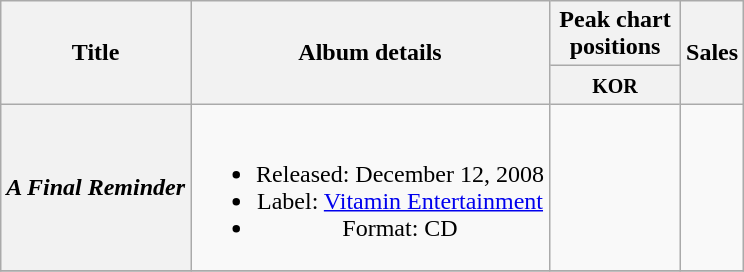<table class="wikitable plainrowheaders" style="text-align:center;">
<tr>
<th scope="col" rowspan="2">Title</th>
<th scope="col" rowspan="2">Album details</th>
<th scope="col" colspan="1" style="width:5em;">Peak chart positions</th>
<th scope="col" rowspan="2">Sales</th>
</tr>
<tr>
<th><small>KOR</small><br></th>
</tr>
<tr>
<th scope="row"><em>A Final Reminder</em></th>
<td><br><ul><li>Released: December 12, 2008</li><li>Label: <a href='#'>Vitamin Entertainment</a></li><li>Format: CD</li></ul></td>
<td></td>
<td></td>
</tr>
<tr>
</tr>
</table>
